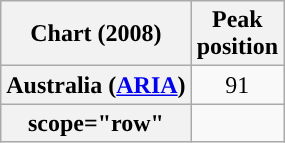<table class="wikitable plainrowheaders sortable">
<tr>
<th scope="col">Chart (2008)</th>
<th scope="col">Peak<br>position</th>
</tr>
<tr>
<th scope="row">Australia (<a href='#'>ARIA</a>)</th>
<td align="center">91</td>
</tr>
<tr>
<th>scope="row"</th>
</tr>
</table>
